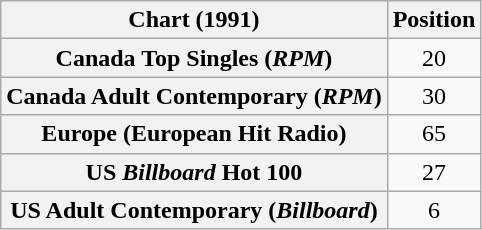<table class="wikitable sortable plainrowheaders" style="text-align:center">
<tr>
<th>Chart (1991)</th>
<th>Position</th>
</tr>
<tr>
<th scope="row">Canada Top Singles (<em>RPM</em>)</th>
<td>20</td>
</tr>
<tr>
<th scope="row">Canada Adult Contemporary (<em>RPM</em>)</th>
<td>30</td>
</tr>
<tr>
<th scope="row">Europe (European Hit Radio)</th>
<td>65</td>
</tr>
<tr>
<th scope="row">US <em>Billboard</em> Hot 100</th>
<td>27</td>
</tr>
<tr>
<th scope="row">US Adult Contemporary (<em>Billboard</em>)</th>
<td>6</td>
</tr>
</table>
